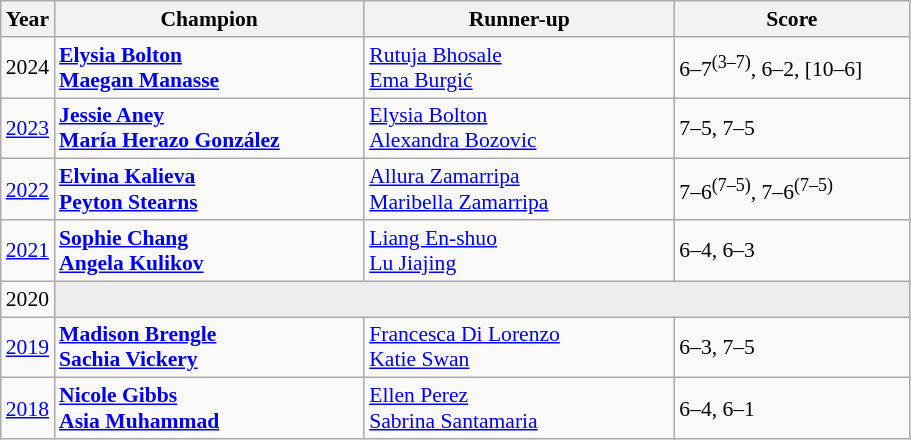<table class="wikitable" style="font-size:90%">
<tr>
<th>Year</th>
<th width="200">Champion</th>
<th width="200">Runner-up</th>
<th width="150">Score</th>
</tr>
<tr>
<td>2024</td>
<td><strong> <a href='#'>Elysia Bolton</a> <br>  <a href='#'>Maegan Manasse</a></strong></td>
<td> <a href='#'>Rutuja Bhosale</a> <br>  <a href='#'>Ema Burgić</a></td>
<td>6–7<sup>(3–7)</sup>, 6–2, [10–6]</td>
</tr>
<tr>
<td><a href='#'>2023</a></td>
<td><strong> <a href='#'>Jessie Aney</a> <br>  <a href='#'>María Herazo González</a></strong></td>
<td> <a href='#'>Elysia Bolton</a> <br>  <a href='#'>Alexandra Bozovic</a></td>
<td>7–5, 7–5</td>
</tr>
<tr>
<td><a href='#'>2022</a></td>
<td><strong> <a href='#'>Elvina Kalieva</a> <br>  <a href='#'>Peyton Stearns</a></strong></td>
<td> <a href='#'>Allura Zamarripa</a> <br>  <a href='#'>Maribella Zamarripa</a></td>
<td>7–6<sup>(7–5)</sup>, 7–6<sup>(7–5)</sup></td>
</tr>
<tr>
<td><a href='#'>2021</a></td>
<td><strong> <a href='#'>Sophie Chang</a> <br>  <a href='#'>Angela Kulikov</a></strong></td>
<td> <a href='#'>Liang En-shuo</a> <br>  <a href='#'>Lu Jiajing</a></td>
<td>6–4, 6–3</td>
</tr>
<tr>
<td>2020</td>
<td colspan=3 bgcolor="#ededed"></td>
</tr>
<tr>
<td><a href='#'>2019</a></td>
<td><strong> <a href='#'>Madison Brengle</a> <br>  <a href='#'>Sachia Vickery</a></strong></td>
<td> <a href='#'>Francesca Di Lorenzo</a> <br>  <a href='#'>Katie Swan</a></td>
<td>6–3, 7–5</td>
</tr>
<tr>
<td><a href='#'>2018</a></td>
<td><strong> <a href='#'>Nicole Gibbs</a> <br>  <a href='#'>Asia Muhammad</a></strong></td>
<td> <a href='#'>Ellen Perez</a> <br>  <a href='#'>Sabrina Santamaria</a></td>
<td>6–4, 6–1</td>
</tr>
</table>
